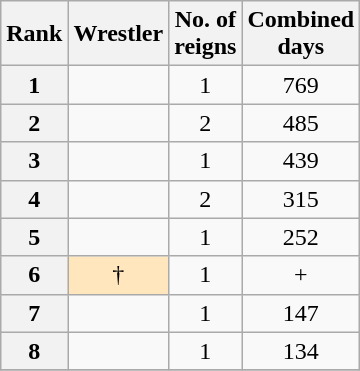<table class="wikitable sortable" style="text-align: center">
<tr>
<th>Rank</th>
<th>Wrestler</th>
<th>No. of<br>reigns</th>
<th>Combined<br>days</th>
</tr>
<tr>
<th>1</th>
<td></td>
<td>1</td>
<td>769</td>
</tr>
<tr>
<th>2</th>
<td></td>
<td>2</td>
<td>485</td>
</tr>
<tr>
<th>3</th>
<td></td>
<td>1</td>
<td>439</td>
</tr>
<tr>
<th>4</th>
<td></td>
<td>2</td>
<td>315</td>
</tr>
<tr>
<th>5</th>
<td></td>
<td>1</td>
<td>252</td>
</tr>
<tr>
<th>6</th>
<td style="background-color: #ffe6bd"> †</td>
<td>1</td>
<td>+</td>
</tr>
<tr>
<th>7</th>
<td></td>
<td>1</td>
<td>147</td>
</tr>
<tr>
<th>8</th>
<td></td>
<td>1</td>
<td>134</td>
</tr>
<tr>
</tr>
</table>
